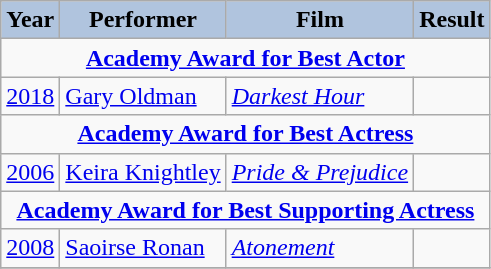<table class="wikitable">
<tr style="text-align:center;">
<th style="background:#B0C4DE;">Year</th>
<th style="background:#B0C4DE;">Performer</th>
<th style="background:#B0C4DE;">Film</th>
<th style="background:#B0C4DE;">Result</th>
</tr>
<tr>
<td colspan="8" style="text-align:center;"><strong><a href='#'>Academy Award for Best Actor</a></strong></td>
</tr>
<tr>
<td><a href='#'>2018</a></td>
<td><a href='#'>Gary Oldman</a></td>
<td><em><a href='#'>Darkest Hour</a></em></td>
<td></td>
</tr>
<tr>
<td colspan="8" style="text-align:center;"><strong><a href='#'>Academy Award for Best Actress</a></strong></td>
</tr>
<tr>
<td><a href='#'>2006</a></td>
<td><a href='#'>Keira Knightley</a></td>
<td><em><a href='#'>Pride & Prejudice</a></em></td>
<td></td>
</tr>
<tr>
<td colspan="8" style="text-align:center;"><strong><a href='#'>Academy Award for Best Supporting Actress</a></strong></td>
</tr>
<tr>
<td><a href='#'>2008</a></td>
<td><a href='#'>Saoirse Ronan</a></td>
<td><em><a href='#'>Atonement</a></em></td>
<td></td>
</tr>
<tr>
</tr>
</table>
